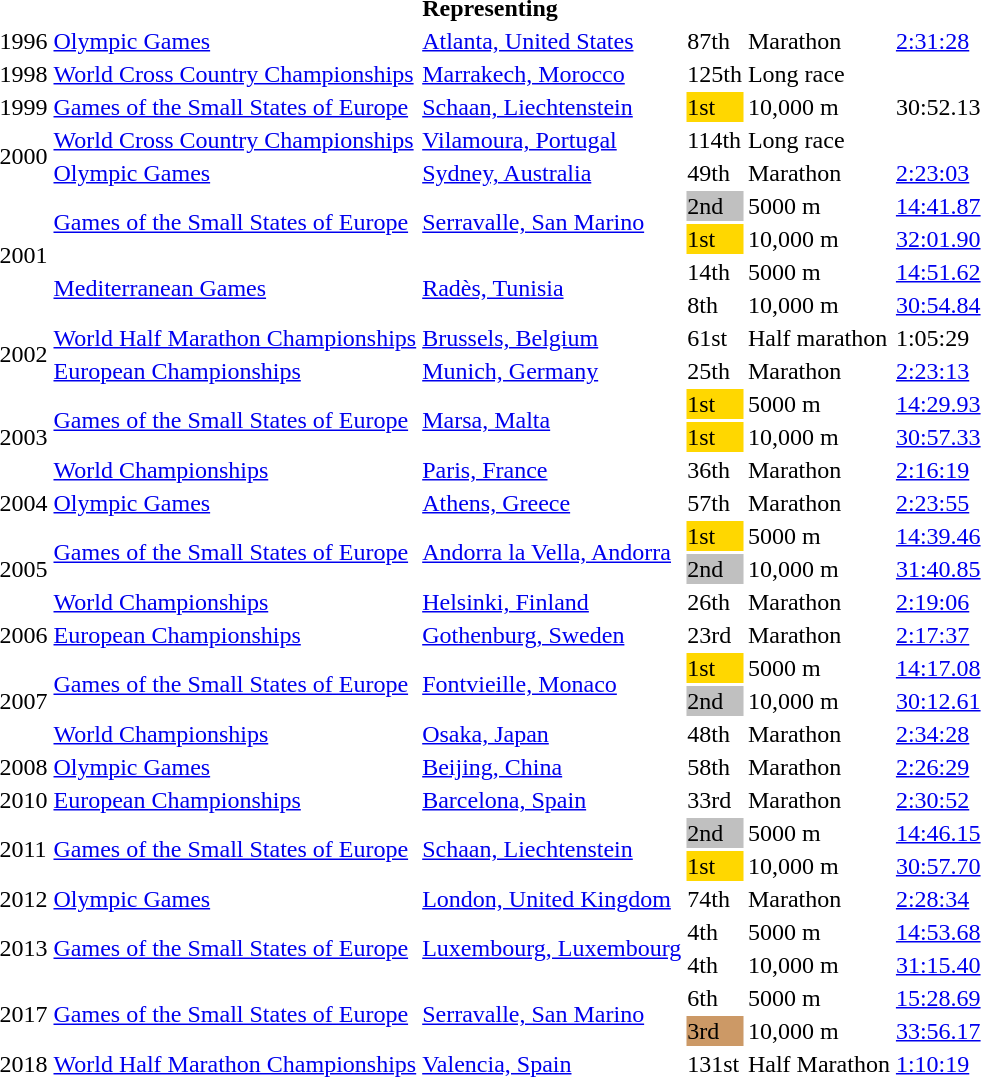<table>
<tr>
<th colspan="6">Representing </th>
</tr>
<tr>
<td>1996</td>
<td><a href='#'>Olympic Games</a></td>
<td><a href='#'>Atlanta, United States</a></td>
<td>87th</td>
<td>Marathon</td>
<td><a href='#'>2:31:28</a></td>
</tr>
<tr>
<td>1998</td>
<td><a href='#'>World Cross Country Championships</a></td>
<td><a href='#'>Marrakech, Morocco</a></td>
<td>125th</td>
<td>Long race</td>
<td></td>
</tr>
<tr>
<td>1999</td>
<td><a href='#'>Games of the Small States of Europe</a></td>
<td><a href='#'>Schaan, Liechtenstein</a></td>
<td bgcolor=gold>1st</td>
<td>10,000 m</td>
<td>30:52.13</td>
</tr>
<tr>
<td rowspan=2>2000</td>
<td><a href='#'>World Cross Country Championships</a></td>
<td><a href='#'>Vilamoura, Portugal</a></td>
<td>114th</td>
<td>Long race</td>
<td></td>
</tr>
<tr>
<td><a href='#'>Olympic Games</a></td>
<td><a href='#'>Sydney, Australia</a></td>
<td>49th</td>
<td>Marathon</td>
<td><a href='#'>2:23:03</a></td>
</tr>
<tr>
<td rowspan=4>2001</td>
<td rowspan=2><a href='#'>Games of the Small States of Europe</a></td>
<td rowspan=2><a href='#'>Serravalle, San Marino</a></td>
<td bgcolor=silver>2nd</td>
<td>5000 m</td>
<td><a href='#'>14:41.87</a></td>
</tr>
<tr>
<td bgcolor=gold>1st</td>
<td>10,000 m</td>
<td><a href='#'>32:01.90</a></td>
</tr>
<tr>
<td rowspan=2><a href='#'>Mediterranean Games</a></td>
<td rowspan=2><a href='#'>Radès, Tunisia</a></td>
<td>14th</td>
<td>5000 m</td>
<td><a href='#'>14:51.62</a></td>
</tr>
<tr>
<td>8th</td>
<td>10,000 m</td>
<td><a href='#'>30:54.84</a></td>
</tr>
<tr>
<td rowspan=2>2002</td>
<td><a href='#'>World Half Marathon Championships</a></td>
<td><a href='#'>Brussels, Belgium</a></td>
<td>61st</td>
<td>Half marathon</td>
<td>1:05:29</td>
</tr>
<tr>
<td><a href='#'>European Championships</a></td>
<td><a href='#'>Munich, Germany</a></td>
<td>25th</td>
<td>Marathon</td>
<td><a href='#'>2:23:13</a></td>
</tr>
<tr>
<td rowspan=3>2003</td>
<td rowspan=2><a href='#'>Games of the Small States of Europe</a></td>
<td rowspan=2><a href='#'>Marsa, Malta</a></td>
<td bgcolor=gold>1st</td>
<td>5000 m</td>
<td><a href='#'>14:29.93</a></td>
</tr>
<tr>
<td bgcolor=gold>1st</td>
<td>10,000 m</td>
<td><a href='#'>30:57.33</a></td>
</tr>
<tr>
<td><a href='#'>World Championships</a></td>
<td><a href='#'>Paris, France</a></td>
<td>36th</td>
<td>Marathon</td>
<td><a href='#'>2:16:19</a></td>
</tr>
<tr>
<td>2004</td>
<td><a href='#'>Olympic Games</a></td>
<td><a href='#'>Athens, Greece</a></td>
<td>57th</td>
<td>Marathon</td>
<td><a href='#'>2:23:55</a></td>
</tr>
<tr>
<td rowspan=3>2005</td>
<td rowspan=2><a href='#'>Games of the Small States of Europe</a></td>
<td rowspan=2><a href='#'>Andorra la Vella, Andorra</a></td>
<td bgcolor=gold>1st</td>
<td>5000 m</td>
<td><a href='#'>14:39.46</a></td>
</tr>
<tr>
<td bgcolor=silver>2nd</td>
<td>10,000 m</td>
<td><a href='#'>31:40.85</a></td>
</tr>
<tr>
<td><a href='#'>World Championships</a></td>
<td><a href='#'>Helsinki, Finland</a></td>
<td>26th</td>
<td>Marathon</td>
<td><a href='#'>2:19:06</a></td>
</tr>
<tr>
<td>2006</td>
<td><a href='#'>European Championships</a></td>
<td><a href='#'>Gothenburg, Sweden</a></td>
<td>23rd</td>
<td>Marathon</td>
<td><a href='#'>2:17:37</a></td>
</tr>
<tr>
<td rowspan=3>2007</td>
<td rowspan=2><a href='#'>Games of the Small States of Europe</a></td>
<td rowspan=2><a href='#'>Fontvieille, Monaco</a></td>
<td bgcolor=gold>1st</td>
<td>5000 m</td>
<td><a href='#'>14:17.08</a></td>
</tr>
<tr>
<td bgcolor=silver>2nd</td>
<td>10,000 m</td>
<td><a href='#'>30:12.61</a></td>
</tr>
<tr>
<td><a href='#'>World Championships</a></td>
<td><a href='#'>Osaka, Japan</a></td>
<td>48th</td>
<td>Marathon</td>
<td><a href='#'>2:34:28</a></td>
</tr>
<tr>
<td>2008</td>
<td><a href='#'>Olympic Games</a></td>
<td><a href='#'>Beijing, China</a></td>
<td>58th</td>
<td>Marathon</td>
<td><a href='#'>2:26:29</a></td>
</tr>
<tr>
<td>2010</td>
<td><a href='#'>European Championships</a></td>
<td><a href='#'>Barcelona, Spain</a></td>
<td>33rd</td>
<td>Marathon</td>
<td><a href='#'>2:30:52</a></td>
</tr>
<tr>
<td rowspan=2>2011</td>
<td rowspan=2><a href='#'>Games of the Small States of Europe</a></td>
<td rowspan=2><a href='#'>Schaan, Liechtenstein</a></td>
<td bgcolor=silver>2nd</td>
<td>5000 m</td>
<td><a href='#'>14:46.15</a></td>
</tr>
<tr>
<td bgcolor=gold>1st</td>
<td>10,000 m</td>
<td><a href='#'>30:57.70</a></td>
</tr>
<tr>
<td>2012</td>
<td><a href='#'>Olympic Games</a></td>
<td><a href='#'>London, United Kingdom</a></td>
<td>74th</td>
<td>Marathon</td>
<td><a href='#'>2:28:34</a></td>
</tr>
<tr>
<td rowspan=2>2013</td>
<td rowspan=2><a href='#'>Games of the Small States of Europe</a></td>
<td rowspan=2><a href='#'>Luxembourg, Luxembourg</a></td>
<td>4th</td>
<td>5000 m</td>
<td><a href='#'>14:53.68</a></td>
</tr>
<tr>
<td>4th</td>
<td>10,000 m</td>
<td><a href='#'>31:15.40</a></td>
</tr>
<tr>
<td rowspan=2>2017</td>
<td rowspan=2><a href='#'>Games of the Small States of Europe</a></td>
<td rowspan=2><a href='#'>Serravalle, San Marino</a></td>
<td>6th</td>
<td>5000 m</td>
<td><a href='#'>15:28.69</a></td>
</tr>
<tr>
<td bgcolor=cc9966>3rd</td>
<td>10,000 m</td>
<td><a href='#'>33:56.17</a></td>
</tr>
<tr>
<td>2018</td>
<td><a href='#'>World Half Marathon Championships</a></td>
<td><a href='#'>Valencia, Spain</a></td>
<td>131st</td>
<td>Half Marathon</td>
<td><a href='#'>1:10:19</a></td>
</tr>
</table>
